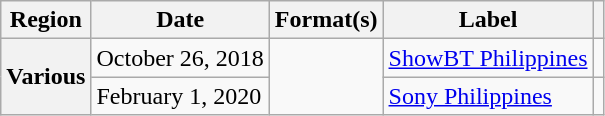<table class="wikitable plainrowheaders">
<tr>
<th scope="col">Region</th>
<th scope="col">Date</th>
<th scope="col">Format(s)</th>
<th scope="col">Label</th>
<th scope="col"></th>
</tr>
<tr>
<th rowspan="2" scope="row">Various</th>
<td>October 26, 2018</td>
<td rowspan="2"></td>
<td><a href='#'>ShowBT Philippines</a></td>
<td style="text-align:center;"></td>
</tr>
<tr>
<td>February 1, 2020</td>
<td><a href='#'>Sony Philippines</a></td>
<td style="text-align:center;"></td>
</tr>
</table>
